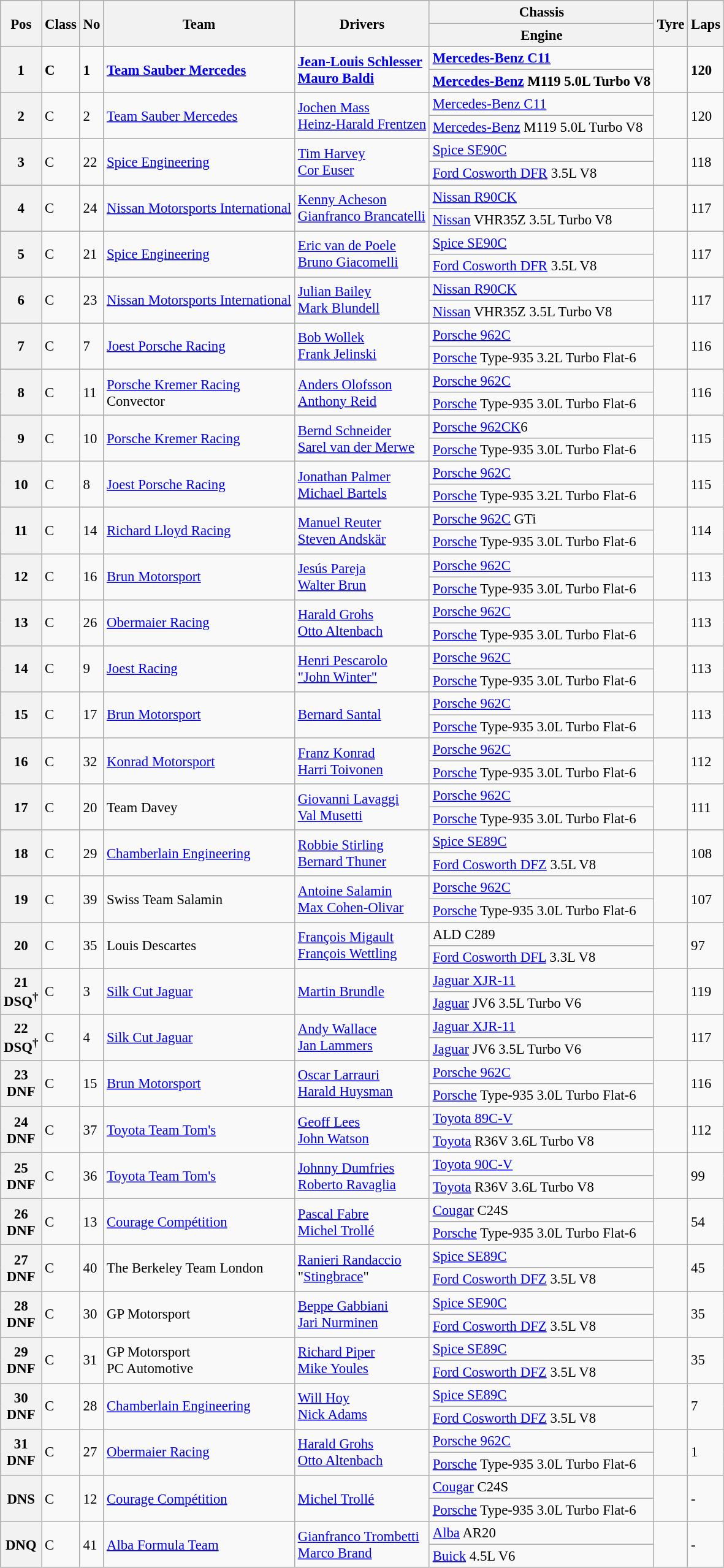<table class="wikitable" style="font-size: 95%;">
<tr>
<th rowspan=2>Pos</th>
<th rowspan=2>Class</th>
<th rowspan=2>No</th>
<th rowspan=2>Team</th>
<th rowspan=2>Drivers</th>
<th>Chassis</th>
<th rowspan=2>Tyre</th>
<th rowspan=2>Laps</th>
</tr>
<tr>
<th>Engine</th>
</tr>
<tr style="font-weight:bold">
<th rowspan=2>1</th>
<td rowspan=2>C</td>
<td rowspan=2>1</td>
<td rowspan=2> <a href='#'>Team Sauber Mercedes</a></td>
<td rowspan=2> <a href='#'>Jean-Louis Schlesser</a><br> <a href='#'>Mauro Baldi</a></td>
<td><a href='#'>Mercedes-Benz C11</a></td>
<td rowspan=2></td>
<td rowspan=2>120</td>
</tr>
<tr style="font-weight:bold">
<td><a href='#'>Mercedes-Benz</a> M119 5.0L Turbo V8</td>
</tr>
<tr>
<th rowspan=2>2</th>
<td rowspan=2>C</td>
<td rowspan=2>2</td>
<td rowspan=2> <a href='#'>Team Sauber Mercedes</a></td>
<td rowspan=2> <a href='#'>Jochen Mass</a><br> <a href='#'>Heinz-Harald Frentzen</a></td>
<td><a href='#'>Mercedes-Benz C11</a></td>
<td rowspan=2></td>
<td rowspan=2>120</td>
</tr>
<tr>
<td><a href='#'>Mercedes-Benz</a> M119 5.0L Turbo V8</td>
</tr>
<tr>
<th rowspan=2>3</th>
<td rowspan=2>C</td>
<td rowspan=2>22</td>
<td rowspan=2> <a href='#'>Spice Engineering</a></td>
<td rowspan=2> <a href='#'>Tim Harvey</a><br> <a href='#'>Cor Euser</a></td>
<td><a href='#'>Spice SE90C</a></td>
<td rowspan=2></td>
<td rowspan=2>118</td>
</tr>
<tr>
<td><a href='#'>Ford Cosworth DFR</a> 3.5L V8</td>
</tr>
<tr>
<th rowspan=2>4</th>
<td rowspan=2>C</td>
<td rowspan=2>24</td>
<td rowspan=2> <a href='#'>Nissan Motorsports International</a></td>
<td rowspan=2> <a href='#'>Kenny Acheson</a><br> <a href='#'>Gianfranco Brancatelli</a></td>
<td><a href='#'>Nissan R90CK</a></td>
<td rowspan=2></td>
<td rowspan=2>117</td>
</tr>
<tr>
<td><a href='#'>Nissan</a> VHR35Z 3.5L Turbo V8</td>
</tr>
<tr>
<th rowspan=2>5</th>
<td rowspan=2>C</td>
<td rowspan=2>21</td>
<td rowspan=2> <a href='#'>Spice Engineering</a></td>
<td rowspan=2> <a href='#'>Eric van de Poele</a><br> <a href='#'>Bruno Giacomelli</a></td>
<td><a href='#'>Spice SE90C</a></td>
<td rowspan=2></td>
<td rowspan=2>117</td>
</tr>
<tr>
<td><a href='#'>Ford Cosworth DFR</a> 3.5L V8</td>
</tr>
<tr>
<th rowspan=2>6</th>
<td rowspan=2>C</td>
<td rowspan=2>23</td>
<td rowspan=2> <a href='#'>Nissan Motorsports International</a></td>
<td rowspan=2> <a href='#'>Julian Bailey</a><br> <a href='#'>Mark Blundell</a></td>
<td><a href='#'>Nissan R90CK</a></td>
<td rowspan=2></td>
<td rowspan=2>117</td>
</tr>
<tr>
<td><a href='#'>Nissan</a> VHR35Z 3.5L Turbo V8</td>
</tr>
<tr>
<th rowspan=2>7</th>
<td rowspan=2>C</td>
<td rowspan=2>7</td>
<td rowspan=2> <a href='#'>Joest Porsche Racing</a></td>
<td rowspan=2> <a href='#'>Bob Wollek</a><br> <a href='#'>Frank Jelinski</a></td>
<td><a href='#'>Porsche 962C</a></td>
<td rowspan=2></td>
<td rowspan=2>116</td>
</tr>
<tr>
<td><a href='#'>Porsche</a> Type-935 3.2L Turbo Flat-6</td>
</tr>
<tr>
<th rowspan=2>8</th>
<td rowspan=2>C</td>
<td rowspan=2>11</td>
<td rowspan=2> <a href='#'>Porsche Kremer Racing</a><br> Convector</td>
<td rowspan=2> <a href='#'>Anders Olofsson</a><br> <a href='#'>Anthony Reid</a></td>
<td><a href='#'>Porsche 962C</a></td>
<td rowspan=2></td>
<td rowspan=2>116</td>
</tr>
<tr>
<td><a href='#'>Porsche</a> Type-935 3.0L Turbo Flat-6</td>
</tr>
<tr>
<th rowspan=2>9</th>
<td rowspan=2>C</td>
<td rowspan=2>10</td>
<td rowspan=2> <a href='#'>Porsche Kremer Racing</a></td>
<td rowspan=2> <a href='#'>Bernd Schneider</a><br> <a href='#'>Sarel van der Merwe</a></td>
<td><a href='#'>Porsche 962CK</a>6</td>
<td rowspan=2></td>
<td rowspan=2>115</td>
</tr>
<tr>
<td><a href='#'>Porsche</a> Type-935 3.0L Turbo Flat-6</td>
</tr>
<tr>
<th rowspan=2>10</th>
<td rowspan=2>C</td>
<td rowspan=2>8</td>
<td rowspan=2> <a href='#'>Joest Porsche Racing</a></td>
<td rowspan=2> <a href='#'>Jonathan Palmer</a><br> <a href='#'>Michael Bartels</a></td>
<td><a href='#'>Porsche 962C</a></td>
<td rowspan=2></td>
<td rowspan=2>115</td>
</tr>
<tr>
<td><a href='#'>Porsche</a> Type-935 3.2L Turbo Flat-6</td>
</tr>
<tr>
<th rowspan=2>11</th>
<td rowspan=2>C</td>
<td rowspan=2>14</td>
<td rowspan=2> <a href='#'>Richard Lloyd Racing</a></td>
<td rowspan=2> <a href='#'>Manuel Reuter</a><br> <a href='#'>Steven Andskär</a></td>
<td><a href='#'>Porsche 962C</a> GTi</td>
<td rowspan=2></td>
<td rowspan=2>114</td>
</tr>
<tr>
<td><a href='#'>Porsche</a> Type-935 3.0L Turbo Flat-6</td>
</tr>
<tr>
<th rowspan=2>12</th>
<td rowspan=2>C</td>
<td rowspan=2>16</td>
<td rowspan=2> <a href='#'>Brun Motorsport</a></td>
<td rowspan=2> <a href='#'>Jesús Pareja</a><br> <a href='#'>Walter Brun</a></td>
<td><a href='#'>Porsche 962C</a></td>
<td rowspan=2></td>
<td rowspan=2>113</td>
</tr>
<tr>
<td><a href='#'>Porsche</a> Type-935 3.0L Turbo Flat-6</td>
</tr>
<tr>
<th rowspan=2>13</th>
<td rowspan=2>C</td>
<td rowspan=2>26</td>
<td rowspan=2> <a href='#'>Obermaier Racing</a></td>
<td rowspan=2> <a href='#'>Harald Grohs</a><br> <a href='#'>Otto Altenbach</a></td>
<td><a href='#'>Porsche 962C</a></td>
<td rowspan=2></td>
<td rowspan=2>113</td>
</tr>
<tr>
<td><a href='#'>Porsche</a> Type-935 3.0L Turbo Flat-6</td>
</tr>
<tr>
<th rowspan=2>14</th>
<td rowspan=2>C</td>
<td rowspan=2>9</td>
<td rowspan=2> <a href='#'>Joest Racing</a></td>
<td rowspan=2> <a href='#'>Henri Pescarolo</a><br> <a href='#'>"John Winter"</a></td>
<td><a href='#'>Porsche 962C</a></td>
<td rowspan=2></td>
<td rowspan=2>113</td>
</tr>
<tr>
<td><a href='#'>Porsche</a> Type-935 3.0L Turbo Flat-6</td>
</tr>
<tr>
<th rowspan=2>15</th>
<td rowspan=2>C</td>
<td rowspan=2>17</td>
<td rowspan=2> <a href='#'>Brun Motorsport</a></td>
<td rowspan=2> <a href='#'>Bernard Santal</a></td>
<td><a href='#'>Porsche 962C</a></td>
<td rowspan=2></td>
<td rowspan=2>113</td>
</tr>
<tr>
<td><a href='#'>Porsche</a> Type-935 3.0L Turbo Flat-6</td>
</tr>
<tr>
<th rowspan=2>16</th>
<td rowspan=2>C</td>
<td rowspan=2>32</td>
<td rowspan=2> <a href='#'>Konrad Motorsport</a></td>
<td rowspan=2> <a href='#'>Franz Konrad</a><br> <a href='#'>Harri Toivonen</a></td>
<td><a href='#'>Porsche 962C</a></td>
<td rowspan=2></td>
<td rowspan=2>112</td>
</tr>
<tr>
<td><a href='#'>Porsche</a> Type-935 3.0L Turbo Flat-6</td>
</tr>
<tr>
<th rowspan=2>17</th>
<td rowspan=2>C</td>
<td rowspan=2>20</td>
<td rowspan=2> Team Davey</td>
<td rowspan=2> <a href='#'>Giovanni Lavaggi</a><br> <a href='#'>Val Musetti</a></td>
<td><a href='#'>Porsche 962C</a></td>
<td rowspan=2></td>
<td rowspan=2>111</td>
</tr>
<tr>
<td><a href='#'>Porsche</a> Type-935 3.0L Turbo Flat-6</td>
</tr>
<tr>
<th rowspan=2>18</th>
<td rowspan=2>C</td>
<td rowspan=2>29</td>
<td rowspan=2> <a href='#'>Chamberlain Engineering</a></td>
<td rowspan=2> <a href='#'>Robbie Stirling</a><br> <a href='#'>Bernard Thuner</a></td>
<td><a href='#'>Spice SE89C</a></td>
<td rowspan=2></td>
<td rowspan=2>108</td>
</tr>
<tr>
<td><a href='#'>Ford Cosworth DFZ</a> 3.5L V8</td>
</tr>
<tr>
<th rowspan=2>19</th>
<td rowspan=2>C</td>
<td rowspan=2>39</td>
<td rowspan=2> Swiss Team Salamin</td>
<td rowspan=2> <a href='#'>Antoine Salamin</a><br> <a href='#'>Max Cohen-Olivar</a></td>
<td><a href='#'>Porsche 962C</a></td>
<td rowspan=2></td>
<td rowspan=2>107</td>
</tr>
<tr>
<td><a href='#'>Porsche</a> Type-935 3.0L Turbo Flat-6</td>
</tr>
<tr>
<th rowspan=2>20</th>
<td rowspan=2>C</td>
<td rowspan=2>35</td>
<td rowspan=2> Louis Descartes</td>
<td rowspan=2> <a href='#'>François Migault</a><br> <a href='#'>François Wettling</a></td>
<td>ALD C289</td>
<td rowspan=2></td>
<td rowspan=2>97</td>
</tr>
<tr>
<td><a href='#'>Ford Cosworth DFL</a> 3.3L V8</td>
</tr>
<tr>
<th rowspan=2>21<br>DSQ<sup>†</sup></th>
<td rowspan=2>C</td>
<td rowspan=2>3</td>
<td rowspan=2> <a href='#'>Silk Cut Jaguar</a></td>
<td rowspan=2> <a href='#'>Martin Brundle</a></td>
<td><a href='#'>Jaguar XJR-11</a></td>
<td rowspan=2></td>
<td rowspan=2>119</td>
</tr>
<tr>
<td><a href='#'>Jaguar</a> JV6 3.5L Turbo V6</td>
</tr>
<tr>
<th rowspan=2>22<br>DSQ<sup>†</sup></th>
<td rowspan=2>C</td>
<td rowspan=2>4</td>
<td rowspan=2> <a href='#'>Silk Cut Jaguar</a></td>
<td rowspan=2> <a href='#'>Andy Wallace</a><br> <a href='#'>Jan Lammers</a></td>
<td><a href='#'>Jaguar XJR-11</a></td>
<td rowspan=2></td>
<td rowspan=2>117</td>
</tr>
<tr>
<td><a href='#'>Jaguar</a> JV6 3.5L Turbo V6</td>
</tr>
<tr>
<th rowspan=2>23<br>DNF</th>
<td rowspan=2>C</td>
<td rowspan=2>15</td>
<td rowspan=2> <a href='#'>Brun Motorsport</a></td>
<td rowspan=2> <a href='#'>Oscar Larrauri</a><br> <a href='#'>Harald Huysman</a></td>
<td><a href='#'>Porsche 962C</a></td>
<td rowspan=2></td>
<td rowspan=2>116</td>
</tr>
<tr>
<td><a href='#'>Porsche</a> Type-935 3.0L Turbo Flat-6</td>
</tr>
<tr>
<th rowspan=2>24<br>DNF</th>
<td rowspan=2>C</td>
<td rowspan=2>37</td>
<td rowspan=2> <a href='#'>Toyota Team Tom's</a></td>
<td rowspan=2> <a href='#'>Geoff Lees</a><br> <a href='#'>John Watson</a></td>
<td><a href='#'>Toyota 89C-V</a></td>
<td rowspan=2></td>
<td rowspan=2>112</td>
</tr>
<tr>
<td><a href='#'>Toyota</a> R36V 3.6L Turbo V8</td>
</tr>
<tr>
<th rowspan=2>25<br>DNF</th>
<td rowspan=2>C</td>
<td rowspan=2>36</td>
<td rowspan=2> <a href='#'>Toyota Team Tom's</a></td>
<td rowspan=2> <a href='#'>Johnny Dumfries</a><br> <a href='#'>Roberto Ravaglia</a></td>
<td><a href='#'>Toyota 90C-V</a></td>
<td rowspan=2></td>
<td rowspan=2>99</td>
</tr>
<tr>
<td><a href='#'>Toyota</a> R36V 3.6L Turbo V8</td>
</tr>
<tr>
<th rowspan=2>26<br>DNF</th>
<td rowspan=2>C</td>
<td rowspan=2>13</td>
<td rowspan=2> <a href='#'>Courage Compétition</a></td>
<td rowspan=2> <a href='#'>Pascal Fabre</a><br> <a href='#'>Michel Trollé</a></td>
<td><a href='#'>Cougar</a> C24S</td>
<td rowspan=2></td>
<td rowspan=2>54</td>
</tr>
<tr>
<td><a href='#'>Porsche</a> Type-935 3.0L Turbo Flat-6</td>
</tr>
<tr>
<th rowspan=2>27<br>DNF</th>
<td rowspan=2>C</td>
<td rowspan=2>40</td>
<td rowspan=2> The Berkeley Team London</td>
<td rowspan=2> <a href='#'>Ranieri Randaccio</a><br> "<a href='#'>Stingbrace</a>"</td>
<td><a href='#'>Spice SE89C</a></td>
<td rowspan=2></td>
<td rowspan=2>45</td>
</tr>
<tr>
<td><a href='#'>Ford Cosworth DFZ</a> 3.5L V8</td>
</tr>
<tr>
<th rowspan=2>28<br>DNF</th>
<td rowspan=2>C</td>
<td rowspan=2>30</td>
<td rowspan=2> GP Motorsport</td>
<td rowspan=2> <a href='#'>Beppe Gabbiani</a><br> <a href='#'>Jari Nurminen</a></td>
<td><a href='#'>Spice SE90C</a></td>
<td rowspan=2></td>
<td rowspan=2>35</td>
</tr>
<tr>
<td><a href='#'>Ford Cosworth DFZ</a> 3.5L V8</td>
</tr>
<tr>
<th rowspan=2>29<br>DNF</th>
<td rowspan=2>C</td>
<td rowspan=2>31</td>
<td rowspan=2> GP Motorsport<br> PC Automotive</td>
<td rowspan=2> <a href='#'>Richard Piper</a><br> <a href='#'>Mike Youles</a></td>
<td><a href='#'>Spice SE89C</a></td>
<td rowspan=2></td>
<td rowspan=2>35</td>
</tr>
<tr>
<td><a href='#'>Ford Cosworth DFZ</a> 3.5L V8</td>
</tr>
<tr>
<th rowspan=2>30<br>DNF</th>
<td rowspan=2>C</td>
<td rowspan=2>28</td>
<td rowspan=2> <a href='#'>Chamberlain Engineering</a></td>
<td rowspan=2> <a href='#'>Will Hoy</a><br> <a href='#'>Nick Adams</a></td>
<td><a href='#'>Spice SE89C</a></td>
<td rowspan=2></td>
<td rowspan=2>7</td>
</tr>
<tr>
<td><a href='#'>Ford Cosworth DFZ</a> 3.5L V8</td>
</tr>
<tr>
<th rowspan=2>31<br>DNF</th>
<td rowspan=2>C</td>
<td rowspan=2>27</td>
<td rowspan=2> <a href='#'>Obermaier Racing</a></td>
<td rowspan=2> <a href='#'>Harald Grohs</a><br> <a href='#'>Otto Altenbach</a></td>
<td><a href='#'>Porsche 962C</a></td>
<td rowspan=2></td>
<td rowspan=2>1</td>
</tr>
<tr>
<td><a href='#'>Porsche</a> Type-935 3.0L Turbo Flat-6</td>
</tr>
<tr>
<th rowspan=2>DNS</th>
<td rowspan=2>C</td>
<td rowspan=2>12</td>
<td rowspan=2> <a href='#'>Courage Compétition</a></td>
<td rowspan=2> <a href='#'>Michel Trollé</a></td>
<td><a href='#'>Cougar</a> C24S</td>
<td rowspan=2></td>
<td rowspan=2>-</td>
</tr>
<tr>
<td><a href='#'>Porsche</a> Type-935 3.0L Turbo Flat-6</td>
</tr>
<tr>
<th rowspan=2>DNQ</th>
<td rowspan=2>C</td>
<td rowspan=2>41</td>
<td rowspan=2> <a href='#'>Alba Formula Team</a></td>
<td rowspan=2> <a href='#'>Gianfranco Trombetti</a><br> <a href='#'>Marco Brand</a></td>
<td><a href='#'>Alba</a> AR20</td>
<td rowspan=2></td>
<td rowspan=2>-</td>
</tr>
<tr>
<td><a href='#'>Buick</a> 4.5L V6</td>
</tr>
</table>
